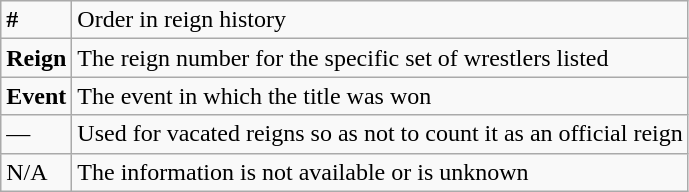<table class="wikitable">
<tr>
<td><strong>#</strong></td>
<td>Order in reign history</td>
</tr>
<tr>
<td><strong>Reign</strong></td>
<td>The reign number for the specific set of wrestlers listed</td>
</tr>
<tr>
<td><strong>Event</strong></td>
<td>The event in which the title was won</td>
</tr>
<tr>
<td>—</td>
<td>Used for vacated reigns so as not to count it as an official reign</td>
</tr>
<tr>
<td>N/A</td>
<td>The information is not available or is unknown</td>
</tr>
</table>
